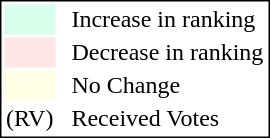<table style="border:1px solid black;">
<tr>
<td style="background:#D8FFEB; width:20px;"></td>
<td> </td>
<td>Increase in ranking</td>
</tr>
<tr>
<td style="background:#FFE6E6; width:20px;"></td>
<td> </td>
<td>Decrease in ranking</td>
</tr>
<tr>
<td style="background:#FFFFE6; width:20px;"></td>
<td> </td>
<td>No Change</td>
</tr>
<tr>
<td>(RV)</td>
<td> </td>
<td>Received Votes</td>
</tr>
</table>
